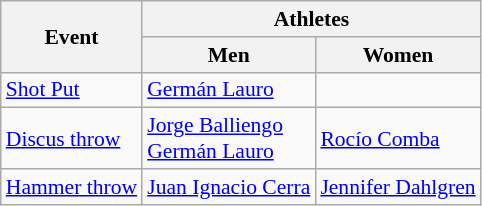<table class=wikitable style="font-size:90%">
<tr>
<th rowspan=2>Event</th>
<th colspan=2>Athletes</th>
</tr>
<tr>
<th>Men</th>
<th>Women</th>
</tr>
<tr>
<td><a href='#'>Shot Put</a></td>
<td><a href='#'>Germán Lauro</a></td>
<td></td>
</tr>
<tr>
<td><a href='#'>Discus throw</a></td>
<td><a href='#'>Jorge Balliengo</a> <br> <a href='#'>Germán Lauro</a></td>
<td><a href='#'>Rocío Comba</a></td>
</tr>
<tr>
<td><a href='#'>Hammer throw</a></td>
<td><a href='#'>Juan Ignacio Cerra</a></td>
<td><a href='#'>Jennifer Dahlgren</a></td>
</tr>
</table>
